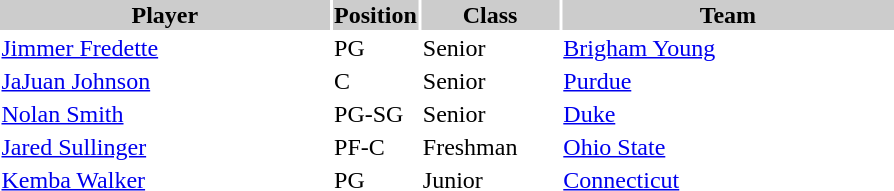<table style="width:600px" "border:'1' 'solid' 'gray'">
<tr>
<th style="background:#ccc; width:40%;">Player</th>
<th style="background:#ccc; width:4%;">Position</th>
<th style="background:#ccc; width:16%;">Class</th>
<th style="background:#ccc; width:40%;">Team</th>
</tr>
<tr>
<td><a href='#'>Jimmer Fredette</a></td>
<td>PG</td>
<td>Senior</td>
<td><a href='#'>Brigham Young</a></td>
</tr>
<tr>
<td><a href='#'>JaJuan Johnson</a></td>
<td>C</td>
<td>Senior</td>
<td><a href='#'>Purdue</a></td>
</tr>
<tr>
<td><a href='#'>Nolan Smith</a></td>
<td>PG-SG</td>
<td>Senior</td>
<td><a href='#'>Duke</a></td>
</tr>
<tr>
<td><a href='#'>Jared Sullinger</a></td>
<td>PF-C</td>
<td>Freshman</td>
<td><a href='#'>Ohio State</a></td>
</tr>
<tr>
<td><a href='#'>Kemba Walker</a></td>
<td>PG</td>
<td>Junior</td>
<td><a href='#'>Connecticut</a></td>
</tr>
</table>
